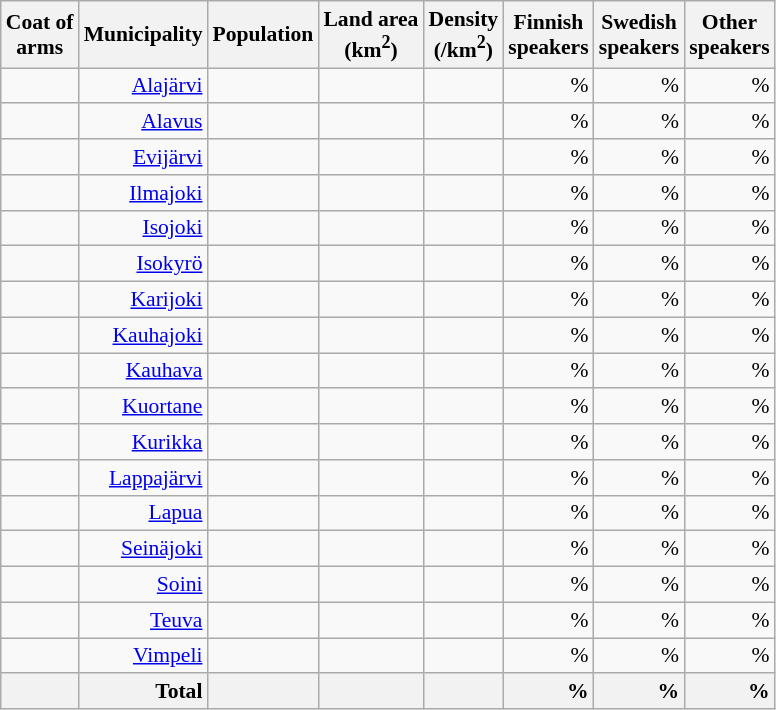<table class="wikitable sortable" style="font-size: 90%; text-align: right; line-height: normal;">
<tr>
<th class="unsortable">Coat of<br>arms</th>
<th>Municipality</th>
<th>Population</th>
<th>Land area<br>(km<sup>2</sup>)</th>
<th>Density<br>(/km<sup>2</sup>)</th>
<th>Finnish<br>speakers</th>
<th>Swedish<br>speakers</th>
<th>Other<br>speakers</th>
</tr>
<tr>
<td></td>
<td><a href='#'>Alajärvi</a></td>
<td></td>
<td></td>
<td></td>
<td> %</td>
<td> %</td>
<td> %</td>
</tr>
<tr>
<td></td>
<td><a href='#'>Alavus</a></td>
<td></td>
<td></td>
<td></td>
<td> %</td>
<td> %</td>
<td> %</td>
</tr>
<tr>
<td></td>
<td><a href='#'>Evijärvi</a></td>
<td></td>
<td></td>
<td></td>
<td> %</td>
<td> %</td>
<td> %</td>
</tr>
<tr>
<td></td>
<td><a href='#'>Ilmajoki</a></td>
<td></td>
<td></td>
<td></td>
<td> %</td>
<td> %</td>
<td> %</td>
</tr>
<tr>
<td></td>
<td><a href='#'>Isojoki</a></td>
<td></td>
<td></td>
<td></td>
<td> %</td>
<td> %</td>
<td> %</td>
</tr>
<tr>
<td></td>
<td><a href='#'>Isokyrö</a></td>
<td></td>
<td></td>
<td></td>
<td> %</td>
<td> %</td>
<td> %</td>
</tr>
<tr>
<td></td>
<td><a href='#'>Karijoki</a></td>
<td></td>
<td></td>
<td></td>
<td> %</td>
<td> %</td>
<td> %</td>
</tr>
<tr>
<td></td>
<td><a href='#'>Kauhajoki</a></td>
<td></td>
<td></td>
<td></td>
<td> %</td>
<td> %</td>
<td> %</td>
</tr>
<tr>
<td></td>
<td><a href='#'>Kauhava</a></td>
<td></td>
<td></td>
<td></td>
<td> %</td>
<td> %</td>
<td> %</td>
</tr>
<tr>
<td></td>
<td><a href='#'>Kuortane</a></td>
<td></td>
<td></td>
<td></td>
<td> %</td>
<td> %</td>
<td> %</td>
</tr>
<tr>
<td></td>
<td><a href='#'>Kurikka</a></td>
<td></td>
<td></td>
<td></td>
<td> %</td>
<td> %</td>
<td> %</td>
</tr>
<tr>
<td></td>
<td><a href='#'>Lappajärvi</a></td>
<td></td>
<td></td>
<td></td>
<td> %</td>
<td> %</td>
<td> %</td>
</tr>
<tr>
<td></td>
<td><a href='#'>Lapua</a></td>
<td></td>
<td></td>
<td></td>
<td> %</td>
<td> %</td>
<td> %</td>
</tr>
<tr>
<td></td>
<td><a href='#'>Seinäjoki</a></td>
<td></td>
<td></td>
<td></td>
<td> %</td>
<td> %</td>
<td> %</td>
</tr>
<tr>
<td></td>
<td><a href='#'>Soini</a></td>
<td></td>
<td></td>
<td></td>
<td> %</td>
<td> %</td>
<td> %</td>
</tr>
<tr>
<td></td>
<td><a href='#'>Teuva</a></td>
<td></td>
<td></td>
<td></td>
<td> %</td>
<td> %</td>
<td> %</td>
</tr>
<tr>
<td></td>
<td><a href='#'>Vimpeli</a></td>
<td></td>
<td></td>
<td></td>
<td> %</td>
<td> %</td>
<td> %</td>
</tr>
<tr>
<th></th>
<th + style=text-align:right><strong>Total</strong></th>
<th + style=text-align:right></th>
<th + style=text-align:right></th>
<th + style=text-align:right></th>
<th !+ style=text-align:right> %</th>
<th !+ style=text-align:right> %</th>
<th !+ style=text-align:right> %</th>
</tr>
</table>
